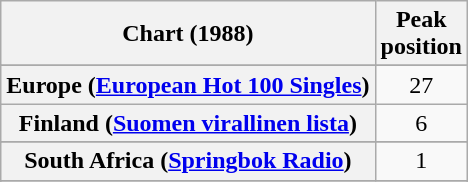<table class="wikitable sortable plainrowheaders" style="text-align:center">
<tr>
<th>Chart (1988)</th>
<th>Peak<br>position</th>
</tr>
<tr>
</tr>
<tr>
</tr>
<tr>
<th scope="row">Europe (<a href='#'>European Hot 100 Singles</a>)</th>
<td>27</td>
</tr>
<tr>
<th scope="row">Finland (<a href='#'>Suomen virallinen lista</a>)</th>
<td>6</td>
</tr>
<tr>
</tr>
<tr>
</tr>
<tr>
</tr>
<tr>
<th scope="row">South Africa (<a href='#'>Springbok Radio</a>)</th>
<td>1</td>
</tr>
<tr>
</tr>
<tr>
</tr>
<tr>
</tr>
</table>
